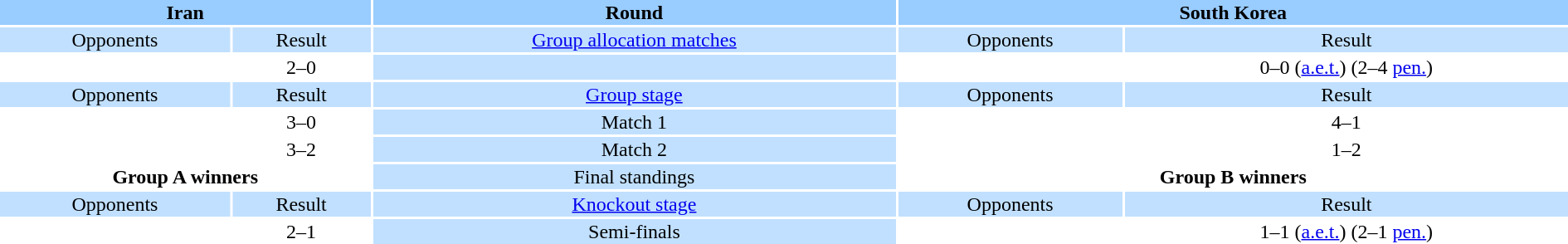<table style="width:100%; text-align:center">
<tr style="vertical-align:top; background:#99CCFF">
<th colspan="2">Iran</th>
<th>Round</th>
<th colspan="2">South Korea</th>
</tr>
<tr style="vertical-align:top; background:#C1E0FF">
<td>Opponents</td>
<td>Result</td>
<td><a href='#'>Group allocation matches</a></td>
<td>Opponents</td>
<td>Result</td>
</tr>
<tr>
<td align="left"></td>
<td>2–0</td>
<td style="background:#C1E0FF"></td>
<td align="left"></td>
<td>0–0 (<a href='#'>a.e.t.</a>) (2–4 <a href='#'>pen.</a>)</td>
</tr>
<tr style="vertical-align:top; background:#C1E0FF">
<td>Opponents</td>
<td>Result</td>
<td><a href='#'>Group stage</a></td>
<td>Opponents</td>
<td>Result</td>
</tr>
<tr>
<td align="left"></td>
<td>3–0</td>
<td style="background:#C1E0FF">Match 1</td>
<td align="left"></td>
<td>4–1</td>
</tr>
<tr>
<td align="left"></td>
<td>3–2</td>
<td style="background:#C1E0FF">Match 2</td>
<td align="left"></td>
<td>1–2</td>
</tr>
<tr>
<td colspan="2" style="text-align:center"><strong>Group A winners</strong><br><div></div></td>
<td style="background:#C1E0FF">Final standings</td>
<td colspan="2" style="text-align:center"><strong>Group B winners</strong><br><div></div></td>
</tr>
<tr style="vertical-align:top; background:#C1E0FF">
<td>Opponents</td>
<td>Result</td>
<td><a href='#'>Knockout stage</a></td>
<td>Opponents</td>
<td>Result</td>
</tr>
<tr>
<td align="left"></td>
<td>2–1</td>
<td style="background:#C1E0FF">Semi-finals</td>
<td align="left"></td>
<td>1–1 (<a href='#'>a.e.t.</a>) (2–1 <a href='#'>pen.</a>)</td>
</tr>
</table>
